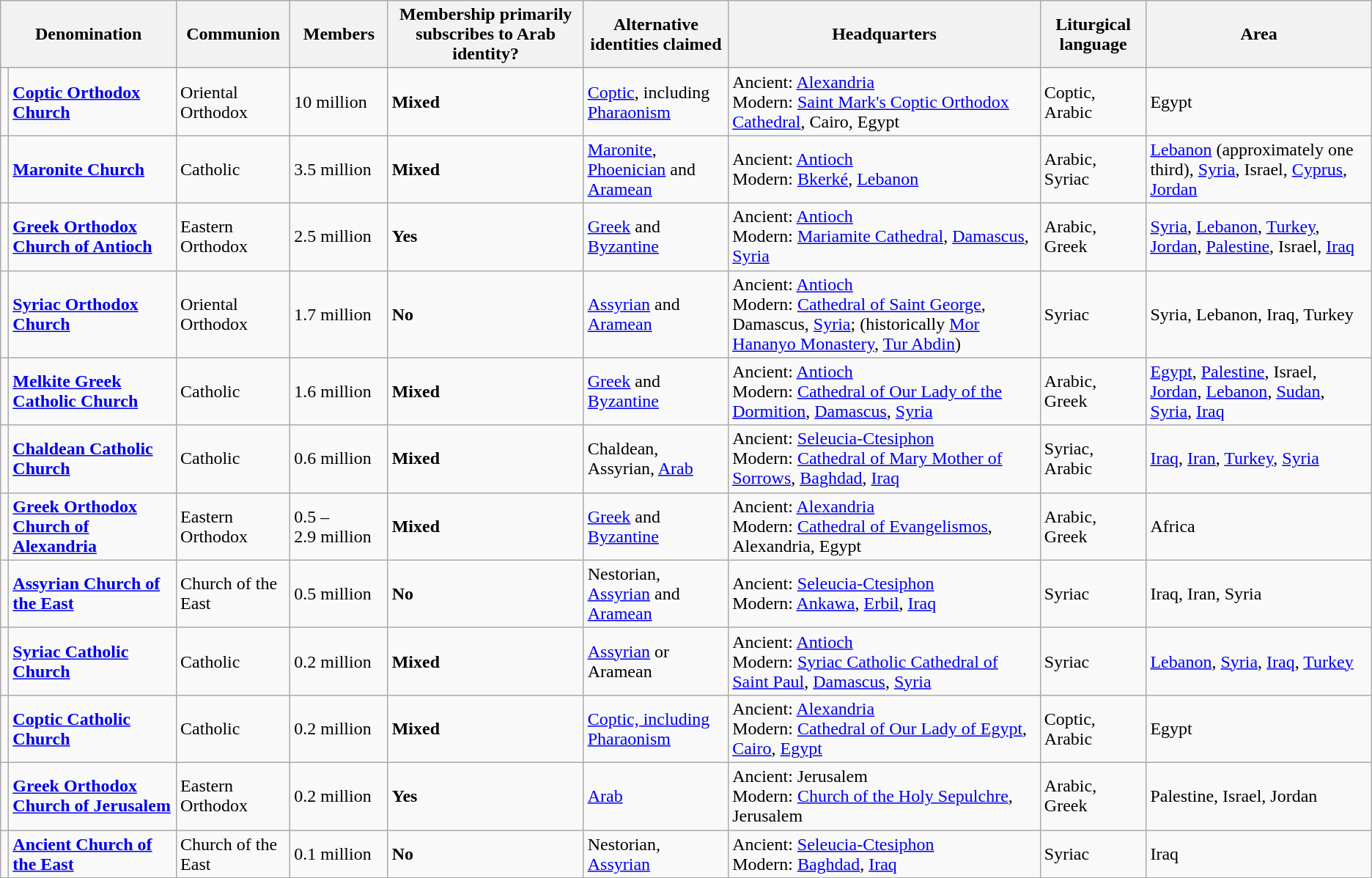<table class="wikitable">
<tr>
<th colspan="2">Denomination</th>
<th>Communion</th>
<th>Members</th>
<th>Membership primarily subscribes to Arab identity?</th>
<th>Alternative identities claimed</th>
<th>Headquarters</th>
<th>Liturgical language</th>
<th>Area</th>
</tr>
<tr>
<td></td>
<td><strong><a href='#'>Coptic Orthodox Church</a></strong></td>
<td>Oriental Orthodox</td>
<td>10 million</td>
<td><strong>Mixed</strong></td>
<td><a href='#'>Coptic</a>, including <a href='#'>Pharaonism</a></td>
<td>Ancient: <a href='#'>Alexandria</a><br>Modern: <a href='#'>Saint Mark's Coptic Orthodox Cathedral</a>, Cairo, Egypt</td>
<td>Coptic, Arabic</td>
<td>Egypt</td>
</tr>
<tr>
<td></td>
<td><strong><a href='#'>Maronite Church</a></strong></td>
<td>Catholic</td>
<td>3.5 million</td>
<td><strong>Mixed</strong></td>
<td><a href='#'>Maronite</a>, <a href='#'>Phoenician</a> and <a href='#'>Aramean</a></td>
<td>Ancient: <a href='#'>Antioch</a><br>Modern: <a href='#'>Bkerké</a>, <a href='#'>Lebanon</a></td>
<td>Arabic, Syriac</td>
<td><a href='#'>Lebanon</a> (approximately one third), <a href='#'>Syria</a>, Israel, <a href='#'>Cyprus</a>, <a href='#'>Jordan</a></td>
</tr>
<tr>
<td></td>
<td><strong><a href='#'>Greek Orthodox Church of Antioch</a></strong></td>
<td>Eastern Orthodox</td>
<td>2.5 million</td>
<td><strong>Yes</strong></td>
<td><a href='#'>Greek</a> and <a href='#'>Byzantine</a><strong></strong></td>
<td>Ancient: <a href='#'>Antioch</a><br>Modern: <a href='#'>Mariamite Cathedral</a>, <a href='#'>Damascus</a>, <a href='#'>Syria</a></td>
<td>Arabic, Greek</td>
<td><a href='#'>Syria</a>, <a href='#'>Lebanon</a>, <a href='#'>Turkey</a>, <a href='#'>Jordan</a>, <a href='#'>Palestine</a>, Israel, <a href='#'>Iraq</a></td>
</tr>
<tr>
<td></td>
<td><strong><a href='#'>Syriac Orthodox Church</a></strong></td>
<td>Oriental Orthodox</td>
<td>1.7 million</td>
<td><strong>No</strong> </td>
<td><a href='#'>Assyrian</a> and <a href='#'>Aramean</a></td>
<td>Ancient: <a href='#'>Antioch</a><br>Modern: <a href='#'>Cathedral of Saint George</a>, Damascus, <a href='#'>Syria</a>; (historically <a href='#'>Mor Hananyo Monastery</a>, <a href='#'>Tur Abdin</a>)</td>
<td>Syriac</td>
<td>Syria, Lebanon, Iraq, Turkey</td>
</tr>
<tr>
<td></td>
<td><strong><a href='#'>Melkite Greek Catholic Church</a></strong></td>
<td>Catholic</td>
<td>1.6 million</td>
<td><strong>Mixed</strong></td>
<td><a href='#'>Greek</a> and <a href='#'>Byzantine</a><strong></strong></td>
<td>Ancient: <a href='#'>Antioch</a><br>Modern: <a href='#'>Cathedral of Our Lady of the Dormition</a>, <a href='#'>Damascus</a>, <a href='#'>Syria</a></td>
<td>Arabic, Greek</td>
<td><a href='#'>Egypt</a>, <a href='#'>Palestine</a>, Israel, <a href='#'>Jordan</a>, <a href='#'>Lebanon</a>, <a href='#'>Sudan</a>, <a href='#'>Syria</a>, <a href='#'>Iraq</a></td>
</tr>
<tr>
<td></td>
<td><strong><a href='#'>Chaldean Catholic Church</a></strong></td>
<td>Catholic</td>
<td>0.6 million</td>
<td><strong>Mixed</strong></td>
<td>Chaldean, Assyrian, <a href='#'>Arab</a></td>
<td>Ancient: <a href='#'>Seleucia-Ctesiphon</a><br>Modern: <a href='#'>Cathedral of Mary Mother of Sorrows</a>, <a href='#'>Baghdad</a>, <a href='#'>Iraq</a></td>
<td>Syriac, Arabic</td>
<td><a href='#'>Iraq</a>, <a href='#'>Iran</a>, <a href='#'>Turkey</a>, <a href='#'>Syria</a></td>
</tr>
<tr>
<td></td>
<td><strong><a href='#'>Greek Orthodox Church of Alexandria</a></strong></td>
<td>Eastern Orthodox</td>
<td>0.5 – 2.9 million</td>
<td><strong>Mixed</strong></td>
<td><a href='#'>Greek</a> and <a href='#'>Byzantine</a><strong></strong></td>
<td>Ancient: <a href='#'>Alexandria</a><br>Modern: <a href='#'>Cathedral of Evangelismos</a>, Alexandria, Egypt</td>
<td>Arabic, Greek</td>
<td>Africa</td>
</tr>
<tr>
<td></td>
<td><strong><a href='#'>Assyrian Church of the East</a></strong></td>
<td>Church of the East</td>
<td>0.5 million</td>
<td><strong>No</strong></td>
<td>Nestorian, <a href='#'>Assyrian</a> and <a href='#'>Aramean</a></td>
<td>Ancient: <a href='#'>Seleucia-Ctesiphon</a><br>Modern: <a href='#'>Ankawa</a>, <a href='#'>Erbil</a>, <a href='#'>Iraq</a></td>
<td>Syriac</td>
<td>Iraq, Iran, Syria</td>
</tr>
<tr>
<td></td>
<td><strong><a href='#'>Syriac Catholic Church</a></strong></td>
<td>Catholic</td>
<td>0.2 million</td>
<td><strong>Mixed</strong></td>
<td><a href='#'>Assyrian</a><strong></strong> or Aramean</td>
<td>Ancient: <a href='#'>Antioch</a><br>Modern: <a href='#'>Syriac Catholic Cathedral of Saint Paul</a>, <a href='#'>Damascus</a>, <a href='#'>Syria</a></td>
<td>Syriac</td>
<td><a href='#'>Lebanon</a>, <a href='#'>Syria</a>, <a href='#'>Iraq</a>, <a href='#'>Turkey</a></td>
</tr>
<tr>
<td></td>
<td><strong><a href='#'>Coptic Catholic Church</a></strong></td>
<td>Catholic</td>
<td>0.2 million</td>
<td><strong>Mixed</strong></td>
<td><a href='#'>Coptic, including</a> <a href='#'>Pharaonism</a></td>
<td>Ancient: <a href='#'>Alexandria</a><br>Modern: <a href='#'>Cathedral of Our Lady of Egypt</a>, <a href='#'>Cairo</a>, <a href='#'>Egypt</a></td>
<td>Coptic, Arabic</td>
<td>Egypt</td>
</tr>
<tr>
<td></td>
<td><strong><a href='#'>Greek Orthodox Church of Jerusalem</a></strong></td>
<td>Eastern Orthodox</td>
<td>0.2 million</td>
<td><strong>Yes</strong></td>
<td><a href='#'>Arab</a><strong></strong></td>
<td>Ancient: Jerusalem<br>Modern: <a href='#'>Church of the Holy Sepulchre</a>, Jerusalem</td>
<td>Arabic, Greek</td>
<td>Palestine, Israel, Jordan</td>
</tr>
<tr>
<td></td>
<td><strong><a href='#'>Ancient Church of the East</a></strong></td>
<td>Church of the East</td>
<td>0.1 million</td>
<td><strong>No</strong></td>
<td>Nestorian, <a href='#'>Assyrian</a></td>
<td>Ancient: <a href='#'>Seleucia-Ctesiphon</a><br>Modern: <a href='#'>Baghdad</a>, <a href='#'>Iraq</a></td>
<td>Syriac</td>
<td>Iraq</td>
</tr>
</table>
